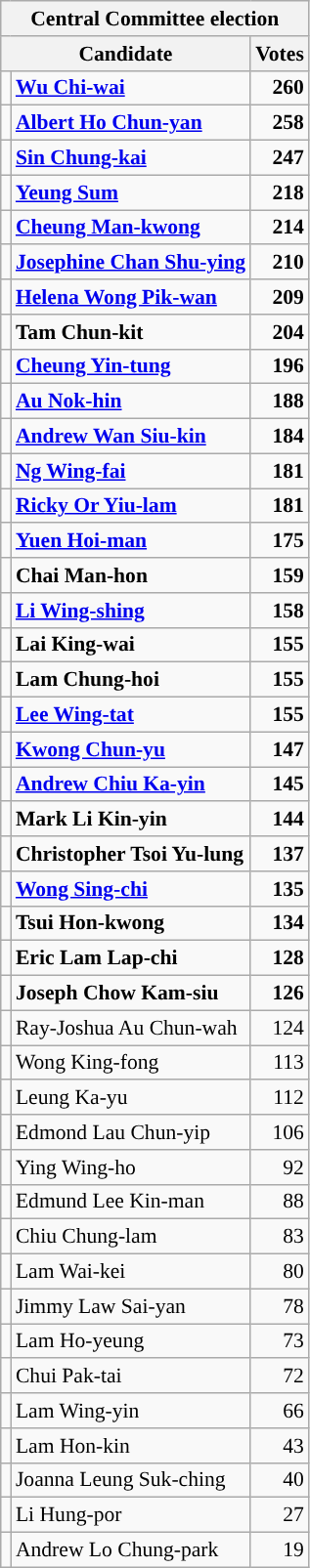<table class="wikitable" style="font-size: 90%;text-align:right">
<tr>
<th colspan=3>Central Committee election</th>
</tr>
<tr>
<th colspan=2>Candidate</th>
<th>Votes</th>
</tr>
<tr>
<td></td>
<td align=left><strong><a href='#'>Wu Chi-wai</a></strong></td>
<td><strong>260</strong></td>
</tr>
<tr>
<td></td>
<td align=left><strong><a href='#'>Albert Ho Chun-yan</a></strong></td>
<td><strong>258</strong></td>
</tr>
<tr>
<td></td>
<td align=left><strong><a href='#'>Sin Chung-kai</a></strong></td>
<td><strong>247</strong></td>
</tr>
<tr>
<td></td>
<td align=left><strong><a href='#'>Yeung Sum</a></strong></td>
<td><strong>218</strong></td>
</tr>
<tr>
<td></td>
<td align=left><strong><a href='#'>Cheung Man-kwong</a></strong></td>
<td><strong>214</strong></td>
</tr>
<tr>
<td></td>
<td align=left><strong><a href='#'>Josephine Chan Shu-ying</a></strong></td>
<td><strong>210</strong></td>
</tr>
<tr>
<td></td>
<td align=left><strong><a href='#'>Helena Wong Pik-wan</a></strong></td>
<td><strong>209</strong></td>
</tr>
<tr>
<td></td>
<td align=left><strong>Tam Chun-kit</strong></td>
<td><strong>204</strong></td>
</tr>
<tr>
<td></td>
<td align=left><strong><a href='#'>Cheung Yin-tung</a></strong></td>
<td><strong>196</strong></td>
</tr>
<tr>
<td></td>
<td align=left><strong><a href='#'>Au Nok-hin</a></strong></td>
<td><strong>188</strong></td>
</tr>
<tr>
<td></td>
<td align=left><strong><a href='#'>Andrew Wan Siu-kin</a></strong></td>
<td><strong>184</strong></td>
</tr>
<tr>
<td></td>
<td align=left><strong><a href='#'>Ng Wing-fai</a></strong></td>
<td><strong>181</strong></td>
</tr>
<tr>
<td></td>
<td align=left><strong><a href='#'>Ricky Or Yiu-lam</a></strong></td>
<td><strong>181</strong></td>
</tr>
<tr>
<td></td>
<td align=left><strong><a href='#'>Yuen Hoi-man</a></strong></td>
<td><strong>175</strong></td>
</tr>
<tr>
<td></td>
<td align=left><strong>Chai Man-hon</strong></td>
<td><strong>159</strong></td>
</tr>
<tr>
<td></td>
<td align=left><strong><a href='#'>Li Wing-shing</a></strong></td>
<td><strong>158</strong></td>
</tr>
<tr>
<td></td>
<td align=left><strong>Lai King-wai</strong></td>
<td><strong>155</strong></td>
</tr>
<tr>
<td></td>
<td align=left><strong>Lam Chung-hoi</strong></td>
<td><strong>155</strong></td>
</tr>
<tr>
<td></td>
<td align=left><strong><a href='#'>Lee Wing-tat</a></strong></td>
<td><strong>155</strong></td>
</tr>
<tr>
<td></td>
<td align=left><strong><a href='#'>Kwong Chun-yu</a></strong></td>
<td><strong>147</strong></td>
</tr>
<tr>
<td></td>
<td align=left><strong><a href='#'>Andrew Chiu Ka-yin</a></strong></td>
<td><strong>145</strong></td>
</tr>
<tr>
<td></td>
<td align=left><strong>Mark Li Kin-yin</strong></td>
<td><strong>144</strong></td>
</tr>
<tr>
<td></td>
<td align=left><strong>Christopher Tsoi Yu-lung</strong></td>
<td><strong>137</strong></td>
</tr>
<tr>
<td></td>
<td align=left><strong><a href='#'>Wong Sing-chi</a></strong></td>
<td><strong>135</strong></td>
</tr>
<tr>
<td></td>
<td align=left><strong>Tsui Hon-kwong</strong></td>
<td><strong>134</strong></td>
</tr>
<tr>
<td></td>
<td align=left><strong>Eric Lam Lap-chi</strong></td>
<td><strong>128</strong></td>
</tr>
<tr>
<td></td>
<td align=left><strong>Joseph Chow Kam-siu</strong></td>
<td><strong>126</strong></td>
</tr>
<tr>
<td></td>
<td align=left>Ray-Joshua Au Chun-wah</td>
<td>124</td>
</tr>
<tr>
<td></td>
<td align=left>Wong King-fong</td>
<td>113</td>
</tr>
<tr>
<td></td>
<td align=left>Leung Ka-yu</td>
<td>112</td>
</tr>
<tr>
<td></td>
<td align=left>Edmond Lau Chun-yip</td>
<td>106</td>
</tr>
<tr>
<td></td>
<td align=left>Ying Wing-ho</td>
<td>92</td>
</tr>
<tr>
<td></td>
<td align=left>Edmund Lee Kin-man</td>
<td>88</td>
</tr>
<tr>
<td></td>
<td align=left>Chiu Chung-lam</td>
<td>83</td>
</tr>
<tr>
<td></td>
<td align=left>Lam Wai-kei</td>
<td>80</td>
</tr>
<tr>
<td></td>
<td align=left>Jimmy Law Sai-yan</td>
<td>78</td>
</tr>
<tr>
<td></td>
<td align=left>Lam Ho-yeung</td>
<td>73</td>
</tr>
<tr>
<td></td>
<td align=left>Chui Pak-tai</td>
<td>72</td>
</tr>
<tr>
<td></td>
<td align=left>Lam Wing-yin</td>
<td>66</td>
</tr>
<tr>
<td></td>
<td align=left>Lam Hon-kin</td>
<td>43</td>
</tr>
<tr>
<td></td>
<td align=left>Joanna Leung Suk-ching</td>
<td>40</td>
</tr>
<tr>
<td></td>
<td align=left>Li Hung-por</td>
<td>27</td>
</tr>
<tr>
<td></td>
<td align=left>Andrew Lo Chung-park</td>
<td>19</td>
</tr>
</table>
